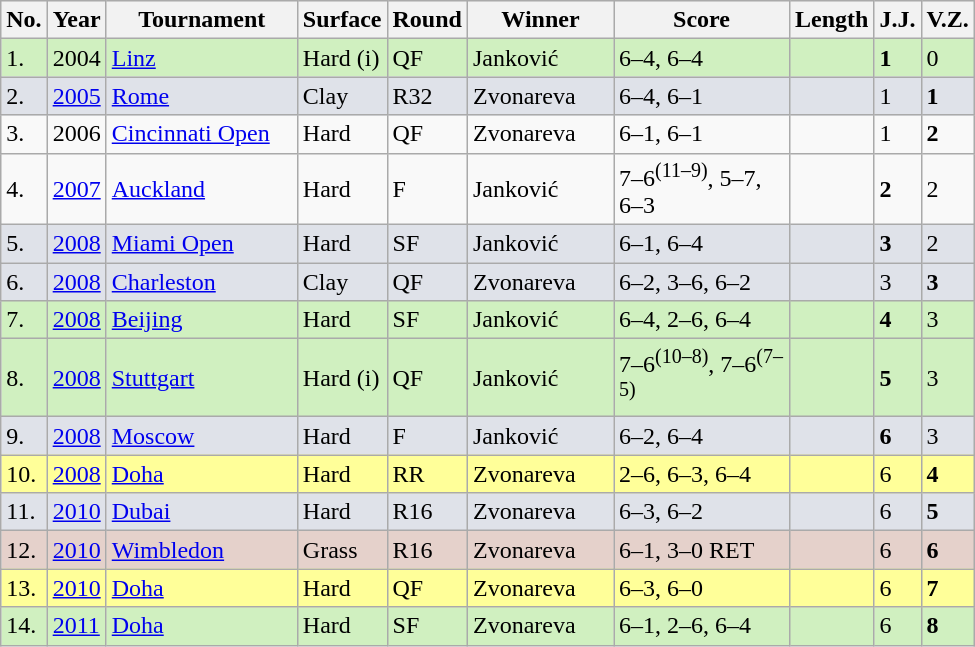<table class="sortable collapsible autocollapse sortable wikitable">
<tr style="background:#eee;">
<th>No.</th>
<th>Year</th>
<th style="width:120px;">Tournament</th>
<th>Surface</th>
<th>Round</th>
<th width=90>Winner</th>
<th width=110>Score</th>
<th>Length</th>
<th>J.J.</th>
<th>V.Z.</th>
</tr>
<tr style="background:#d0f0c0;">
<td>1.</td>
<td>2004</td>
<td> <a href='#'>Linz</a></td>
<td>Hard (i)</td>
<td>QF</td>
<td>Janković</td>
<td>6–4, 6–4</td>
<td></td>
<td><strong>1</strong></td>
<td>0</td>
</tr>
<tr style="background:#dfe2e9;">
<td>2.</td>
<td><a href='#'>2005</a></td>
<td> <a href='#'>Rome</a></td>
<td>Clay</td>
<td>R32</td>
<td>Zvonareva</td>
<td>6–4, 6–1</td>
<td></td>
<td>1</td>
<td><strong>1</strong></td>
</tr>
<tr>
<td>3.</td>
<td>2006</td>
<td> <a href='#'>Cincinnati Open</a></td>
<td>Hard</td>
<td>QF</td>
<td>Zvonareva</td>
<td>6–1, 6–1</td>
<td></td>
<td>1</td>
<td><strong>2</strong></td>
</tr>
<tr>
<td>4.</td>
<td><a href='#'>2007</a></td>
<td> <a href='#'>Auckland</a></td>
<td>Hard</td>
<td>F</td>
<td>Janković</td>
<td>7–6<sup>(11–9)</sup>, 5–7, 6–3</td>
<td></td>
<td><strong>2</strong></td>
<td>2</td>
</tr>
<tr style="background:#dfe2e9;">
<td>5.</td>
<td><a href='#'>2008</a></td>
<td> <a href='#'>Miami Open</a></td>
<td>Hard</td>
<td>SF</td>
<td>Janković</td>
<td>6–1, 6–4</td>
<td></td>
<td><strong>3</strong></td>
<td>2</td>
</tr>
<tr style="background:#dfe2e9;">
<td>6.</td>
<td><a href='#'>2008</a></td>
<td> <a href='#'>Charleston</a></td>
<td>Clay</td>
<td>QF</td>
<td>Zvonareva</td>
<td>6–2, 3–6, 6–2</td>
<td></td>
<td>3</td>
<td><strong>3</strong></td>
</tr>
<tr style="background:#d0f0c0;">
<td>7.</td>
<td><a href='#'>2008</a></td>
<td> <a href='#'>Beijing</a></td>
<td>Hard</td>
<td>SF</td>
<td>Janković</td>
<td>6–4, 2–6, 6–4</td>
<td></td>
<td><strong>4</strong></td>
<td>3</td>
</tr>
<tr style="background:#d0f0c0;">
<td>8.</td>
<td><a href='#'>2008</a></td>
<td> <a href='#'>Stuttgart</a></td>
<td>Hard (i)</td>
<td>QF</td>
<td>Janković</td>
<td>7–6<sup>(10–8)</sup>, 7–6<sup>(7–5)</sup></td>
<td></td>
<td><strong>5</strong></td>
<td>3</td>
</tr>
<tr style="background:#dfe2e9;">
<td>9.</td>
<td><a href='#'>2008</a></td>
<td> <a href='#'>Moscow</a></td>
<td>Hard</td>
<td>F</td>
<td>Janković</td>
<td>6–2, 6–4</td>
<td></td>
<td><strong>6</strong></td>
<td>3</td>
</tr>
<tr style="background:#ff9;">
<td>10.</td>
<td><a href='#'>2008</a></td>
<td> <a href='#'>Doha</a></td>
<td>Hard</td>
<td>RR</td>
<td>Zvonareva</td>
<td>2–6, 6–3, 6–4</td>
<td></td>
<td>6</td>
<td><strong>4</strong></td>
</tr>
<tr style="background:#dfe2e9;">
<td>11.</td>
<td><a href='#'>2010</a></td>
<td> <a href='#'>Dubai</a></td>
<td>Hard</td>
<td>R16</td>
<td>Zvonareva</td>
<td>6–3, 6–2</td>
<td></td>
<td>6</td>
<td><strong>5</strong></td>
</tr>
<tr style="background:#e5d1cb;">
<td>12.</td>
<td><a href='#'>2010</a></td>
<td> <a href='#'>Wimbledon</a></td>
<td>Grass</td>
<td>R16</td>
<td>Zvonareva</td>
<td>6–1, 3–0 RET</td>
<td></td>
<td>6</td>
<td><strong>6</strong></td>
</tr>
<tr style="background:#ff9;">
<td>13.</td>
<td><a href='#'>2010</a></td>
<td> <a href='#'>Doha</a></td>
<td>Hard</td>
<td>QF</td>
<td>Zvonareva</td>
<td>6–3, 6–0</td>
<td></td>
<td>6</td>
<td><strong>7</strong></td>
</tr>
<tr style="background:#d0f0c0;">
<td>14.</td>
<td><a href='#'>2011</a></td>
<td> <a href='#'>Doha</a></td>
<td>Hard</td>
<td>SF</td>
<td>Zvonareva</td>
<td>6–1, 2–6, 6–4</td>
<td></td>
<td>6</td>
<td><strong>8</strong></td>
</tr>
</table>
